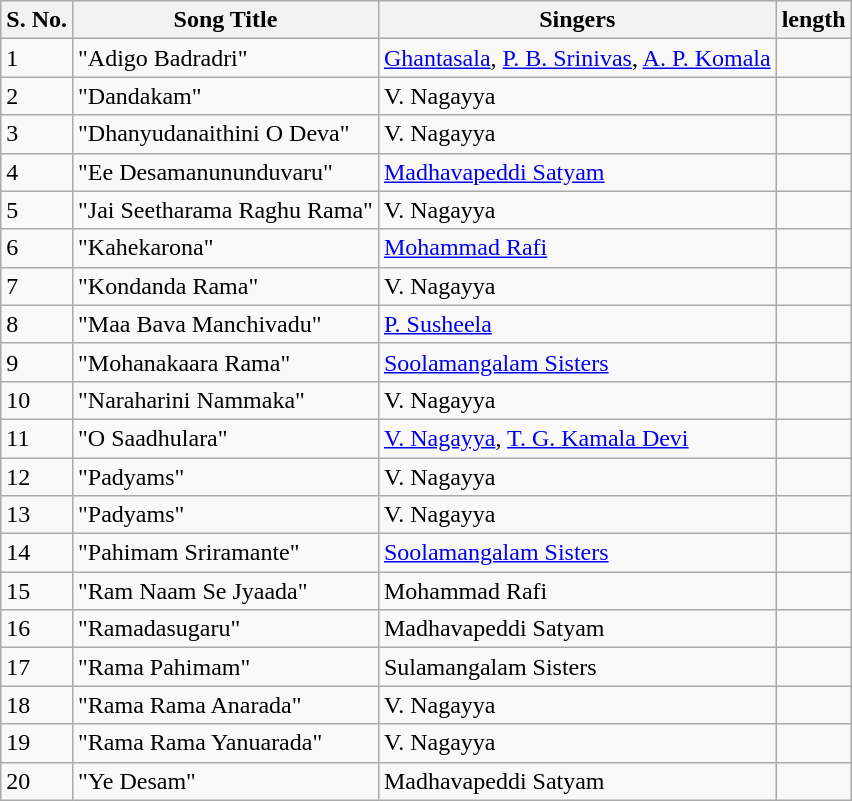<table class="wikitable">
<tr>
<th>S. No.</th>
<th>Song Title</th>
<th>Singers</th>
<th>length</th>
</tr>
<tr>
<td>1</td>
<td>"Adigo Badradri"</td>
<td><a href='#'>Ghantasala</a>, <a href='#'>P. B. Srinivas</a>, <a href='#'>A. P. Komala</a></td>
<td></td>
</tr>
<tr>
<td>2</td>
<td>"Dandakam"</td>
<td>V. Nagayya</td>
<td></td>
</tr>
<tr>
<td>3</td>
<td>"Dhanyudanaithini O Deva"</td>
<td>V. Nagayya</td>
<td></td>
</tr>
<tr>
<td>4</td>
<td>"Ee Desamanununduvaru"</td>
<td><a href='#'>Madhavapeddi Satyam</a></td>
<td></td>
</tr>
<tr>
<td>5</td>
<td>"Jai Seetharama Raghu Rama"</td>
<td>V. Nagayya</td>
<td></td>
</tr>
<tr>
<td>6</td>
<td>"Kahekarona"</td>
<td><a href='#'>Mohammad Rafi</a></td>
<td></td>
</tr>
<tr>
<td>7</td>
<td>"Kondanda Rama"</td>
<td>V. Nagayya</td>
<td></td>
</tr>
<tr>
<td>8</td>
<td>"Maa Bava Manchivadu"</td>
<td><a href='#'>P. Susheela</a></td>
<td></td>
</tr>
<tr>
<td>9</td>
<td>"Mohanakaara Rama"</td>
<td><a href='#'>Soolamangalam Sisters</a></td>
<td></td>
</tr>
<tr>
<td>10</td>
<td>"Naraharini Nammaka"</td>
<td>V. Nagayya</td>
<td></td>
</tr>
<tr>
<td>11</td>
<td>"O Saadhulara"</td>
<td><a href='#'>V. Nagayya</a>, <a href='#'>T. G. Kamala Devi</a></td>
<td></td>
</tr>
<tr>
<td>12</td>
<td>"Padyams"</td>
<td>V. Nagayya</td>
<td></td>
</tr>
<tr>
<td>13</td>
<td>"Padyams"</td>
<td>V. Nagayya</td>
<td></td>
</tr>
<tr>
<td>14</td>
<td>"Pahimam Sriramante"</td>
<td><a href='#'>Soolamangalam Sisters</a></td>
<td></td>
</tr>
<tr>
<td>15</td>
<td>"Ram Naam Se Jyaada"</td>
<td>Mohammad Rafi</td>
<td></td>
</tr>
<tr>
<td>16</td>
<td>"Ramadasugaru"</td>
<td>Madhavapeddi Satyam</td>
<td></td>
</tr>
<tr>
<td>17</td>
<td>"Rama Pahimam"</td>
<td>Sulamangalam Sisters</td>
<td></td>
</tr>
<tr>
<td>18</td>
<td>"Rama Rama Anarada"</td>
<td>V. Nagayya</td>
<td></td>
</tr>
<tr>
<td>19</td>
<td>"Rama Rama Yanuarada"</td>
<td>V. Nagayya</td>
<td></td>
</tr>
<tr>
<td>20</td>
<td>"Ye Desam"</td>
<td>Madhavapeddi Satyam</td>
<td></td>
</tr>
</table>
